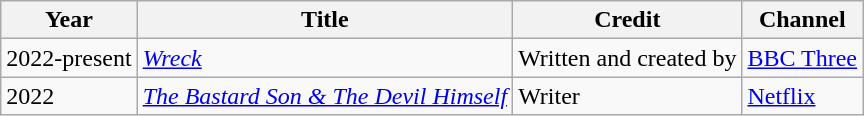<table class="wikitable">
<tr>
<th>Year</th>
<th>Title</th>
<th>Credit</th>
<th>Channel</th>
</tr>
<tr>
<td>2022-present</td>
<td><em><a href='#'>Wreck</a></em></td>
<td>Written and created by<br></td>
<td><a href='#'>BBC Three</a></td>
</tr>
<tr>
<td>2022</td>
<td><em><a href='#'>The Bastard Son & The Devil Himself</a></em></td>
<td>Writer <br></td>
<td><a href='#'>Netflix</a></td>
</tr>
</table>
